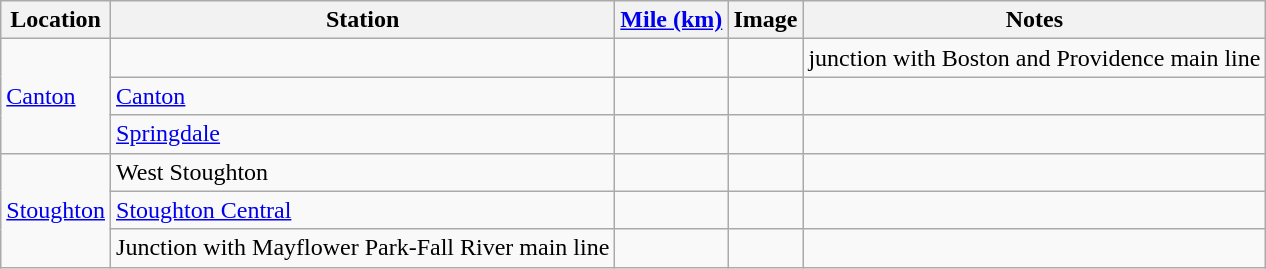<table class="wikitable">
<tr>
<th>Location</th>
<th>Station</th>
<th><a href='#'>Mile (km)</a></th>
<th>Image</th>
<th>Notes</th>
</tr>
<tr>
<td rowspan=3><a href='#'>Canton</a></td>
<td></td>
<td></td>
<td></td>
<td>junction with Boston and Providence main line</td>
</tr>
<tr>
<td><a href='#'>Canton</a></td>
<td></td>
<td></td>
<td></td>
</tr>
<tr>
<td><a href='#'>Springdale</a></td>
<td></td>
<td></td>
<td></td>
</tr>
<tr>
<td rowspan=3><a href='#'>Stoughton</a></td>
<td>West Stoughton</td>
<td></td>
<td></td>
<td></td>
</tr>
<tr>
<td><a href='#'>Stoughton Central</a></td>
<td></td>
<td></td>
<td></td>
</tr>
<tr>
<td>Junction with Mayflower Park-Fall River main line</td>
<td></td>
<td></td>
<td></td>
</tr>
</table>
